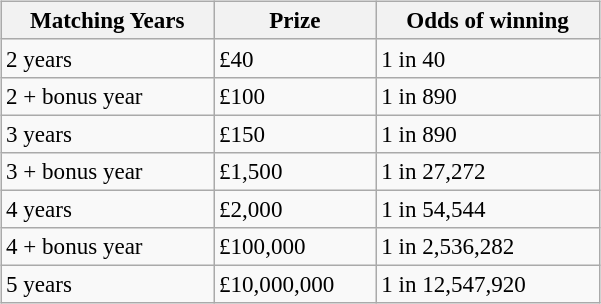<table class="wikitable" style="font-size:96%; float:right; width:400px;">
<tr>
<th>Matching Years</th>
<th>Prize</th>
<th>Odds of winning</th>
</tr>
<tr>
<td>2 years</td>
<td>£40</td>
<td>1 in 40</td>
</tr>
<tr>
<td>2 + bonus year</td>
<td>£100</td>
<td>1 in 890</td>
</tr>
<tr>
<td>3 years</td>
<td>£150</td>
<td>1 in 890</td>
</tr>
<tr>
<td>3 + bonus year</td>
<td>£1,500</td>
<td>1 in 27,272</td>
</tr>
<tr>
<td>4 years</td>
<td>£2,000</td>
<td>1 in 54,544</td>
</tr>
<tr>
<td>4 + bonus year</td>
<td>£100,000</td>
<td>1 in 2,536,282</td>
</tr>
<tr>
<td>5 years</td>
<td>£10,000,000</td>
<td>1 in 12,547,920</td>
</tr>
</table>
